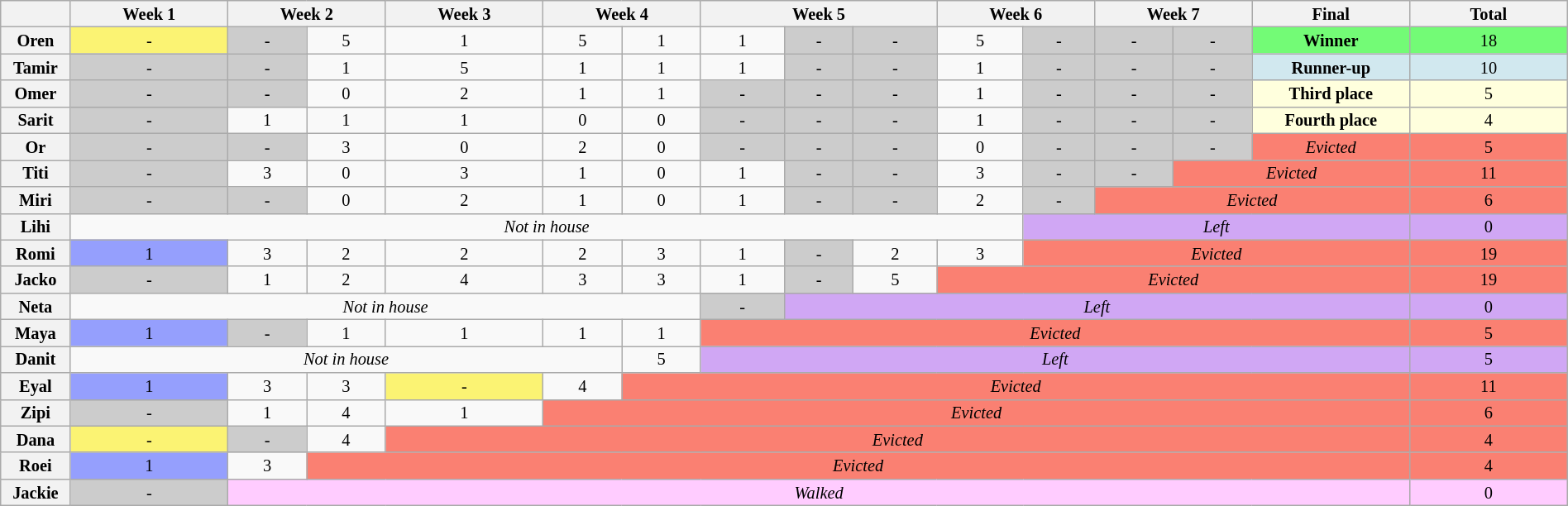<table class="wikitable" style="text-align:center; width:100%; font-size:85%; line-height:15px">
<tr>
<th style="width: 1%;"></th>
<th style="width: 5%;">Week 1</th>
<th colspan="2" style="width: 5%;">Week 2</th>
<th style="width: 5%;">Week 3</th>
<th colspan="2" style="width: 5%;">Week 4</th>
<th colspan="3" style="width: 7.50%;">Week 5</th>
<th colspan="2" style="width: 5%;">Week 6</th>
<th colspan="2" style="width: 5%;">Week 7</th>
<th style="width: 5%;">Final</th>
<th style="width: 5%;">Total</th>
</tr>
<tr>
<th>Oren</th>
<td style="background: #FBF373;">-</td>
<td style="background: #CCC;">-</td>
<td>5</td>
<td>1</td>
<td>5</td>
<td>1</td>
<td>1</td>
<td style="background: #CCC;">-</td>
<td style="background: #CCC;">-</td>
<td>5</td>
<td style="background: #CCC;">-</td>
<td style="background: #CCC;">-</td>
<td style="background: #CCC;">-</td>
<td style="background:#73FB76;"><strong>Winner</strong></td>
<td style="background:#73FB76;">18</td>
</tr>
<tr>
<th>Tamir</th>
<td style="background: #CCC;">-</td>
<td style="background: #CCC;">-</td>
<td>1</td>
<td>5</td>
<td>1</td>
<td>1</td>
<td>1</td>
<td style="background: #CCC;">-</td>
<td style="background: #CCC;">-</td>
<td>1</td>
<td style="background: #CCC;">-</td>
<td style="background: #CCC;">-</td>
<td style="background: #CCC;">-</td>
<td style="background:#D1E8EF;"><strong>Runner-up</strong></td>
<td style="background:#D1E8EF;">10</td>
</tr>
<tr>
<th>Omer</th>
<td style="background: #CCC;">-</td>
<td style="background: #CCC;">-</td>
<td>0</td>
<td>2</td>
<td>1</td>
<td>1</td>
<td style="background: #CCC;">-</td>
<td style="background: #CCC;">-</td>
<td style="background: #CCC;">-</td>
<td>1</td>
<td style="background: #CCC;">-</td>
<td style="background: #CCC;">-</td>
<td style="background: #CCC;">-</td>
<td style="background:#FFFFDD;"><strong>Third place</strong></td>
<td style="background:#FFFFDD;">5</td>
</tr>
<tr>
<th>Sarit</th>
<td style="background: #CCC;">-</td>
<td>1</td>
<td>1</td>
<td>1</td>
<td>0</td>
<td>0</td>
<td style="background: #CCC;">-</td>
<td style="background: #CCC;">-</td>
<td style="background: #CCC;">-</td>
<td>1</td>
<td style="background: #CCC;">-</td>
<td style="background: #CCC;">-</td>
<td style="background: #CCC;">-</td>
<td style="background:#FFFFDD;"><strong>Fourth place</strong></td>
<td style="background:#FFFFDD;">4</td>
</tr>
<tr>
<th>Or</th>
<td style="background: #CCC;">-</td>
<td style="background: #CCC;">-</td>
<td>3</td>
<td>0</td>
<td>2</td>
<td>0</td>
<td style="background: #CCC;">-</td>
<td style="background: #CCC;">-</td>
<td style="background: #CCC;">-</td>
<td>0</td>
<td style="background: #CCC;">-</td>
<td style="background: #CCC;">-</td>
<td style="background: #CCC;">-</td>
<td style="background:#FA8072;"><em>Evicted</em></td>
<td style="background:#FA8072;">5</td>
</tr>
<tr>
<th>Titi</th>
<td style="background: #CCC;">-</td>
<td>3</td>
<td>0</td>
<td>3</td>
<td>1</td>
<td>0</td>
<td>1</td>
<td style="background: #CCC;">-</td>
<td style="background: #CCC;">-</td>
<td>3</td>
<td style="background: #CCC;">-</td>
<td style="background: #CCC;">-</td>
<td colspan="2" style="background:#FA8072;"><em>Evicted</em></td>
<td style="background:#FA8072;">11</td>
</tr>
<tr>
<th>Miri</th>
<td style="background: #CCC;">-</td>
<td style="background: #CCC;">-</td>
<td>0</td>
<td>2</td>
<td>1</td>
<td>0</td>
<td>1</td>
<td style="background: #CCC;">-</td>
<td style="background: #CCC;">-</td>
<td>2</td>
<td style="background: #CCC;">-</td>
<td colspan="3" style="background:#FA8072;"><em>Evicted</em></td>
<td style="background:#FA8072;">6</td>
</tr>
<tr>
<th>Lihi</th>
<td colspan="10"><em>Not in house</em></td>
<td colspan="4" style="background:#D0A7F4;"><em>Left</em></td>
<td style="background:#D0A7F4;">0</td>
</tr>
<tr>
<th>Romi</th>
<td style="background:#959FFD;">1</td>
<td>3</td>
<td>2</td>
<td>2</td>
<td>2</td>
<td>3</td>
<td>1</td>
<td style="background: #CCC;">-</td>
<td>2</td>
<td>3</td>
<td colspan="4" style="background:#FA8072;"><em>Evicted</em></td>
<td style="background:#FA8072;">19</td>
</tr>
<tr>
<th>Jacko</th>
<td style="background: #CCC;">-</td>
<td>1</td>
<td>2</td>
<td>4</td>
<td>3</td>
<td>3</td>
<td>1</td>
<td style="background: #CCC;">-</td>
<td>5</td>
<td colspan="5" style="background:#FA8072;"><em>Evicted</em></td>
<td style="background:#FA8072;">19</td>
</tr>
<tr>
<th>Neta</th>
<td colspan="6"><em>Not in house</em></td>
<td style="background: #CCC;">-</td>
<td colspan="7" style="background:#D0A7F4;"><em>Left</em></td>
<td style="background:#D0A7F4;">0</td>
</tr>
<tr>
<th>Maya</th>
<td style="background:#959FFD;">1</td>
<td style="background: #CCC;">-</td>
<td>1</td>
<td>1</td>
<td>1</td>
<td>1</td>
<td colspan="8" style="background:#FA8072;"><em>Evicted</em></td>
<td style="background:#FA8072;">5</td>
</tr>
<tr>
<th>Danit</th>
<td colspan="5"><em>Not in house</em></td>
<td>5</td>
<td colspan="8" style="background:#D0A7F4;"><em>Left</em></td>
<td style="background:#D0A7F4;">5</td>
</tr>
<tr>
<th>Eyal</th>
<td style="background:#959FFD;">1</td>
<td>3</td>
<td>3</td>
<td style="background: #FBF373;">-</td>
<td>4</td>
<td colspan="9" style="background:#FA8072;"><em>Evicted</em></td>
<td style="background:#FA8072;">11</td>
</tr>
<tr>
<th>Zipi</th>
<td style="background: #CCC;">-</td>
<td>1</td>
<td>4</td>
<td>1</td>
<td colspan="10" style="background:#FA8072;"><em>Evicted</em></td>
<td style="background:#FA8072;">6</td>
</tr>
<tr>
<th>Dana</th>
<td style="background: #FBF373;">-</td>
<td style="background: #CCC;">-</td>
<td>4</td>
<td colspan="11" style="background:#FA8072;"><em>Evicted</em></td>
<td style="background:#FA8072;">4</td>
</tr>
<tr>
<th>Roei</th>
<td style="background:#959FFD;">1</td>
<td>3</td>
<td colspan="12" style="background:#FA8072;"><em>Evicted</em></td>
<td style="background:#FA8072;">4</td>
</tr>
<tr>
<th>Jackie</th>
<td style="background: #CCC;">-</td>
<td colspan="13" style="background: #FCF;"><em>Walked</em></td>
<td style="background: #FCF;">0</td>
</tr>
</table>
